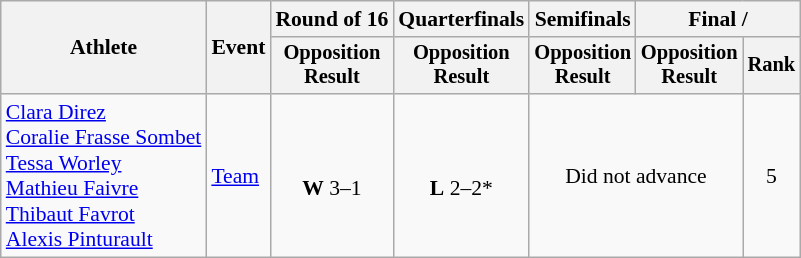<table class=wikitable style=font-size:90%;text-align:center>
<tr>
<th rowspan="2">Athlete</th>
<th rowspan="2">Event</th>
<th>Round of 16</th>
<th>Quarterfinals</th>
<th>Semifinals</th>
<th colspan=2>Final / </th>
</tr>
<tr style="font-size:95%">
<th>Opposition<br>Result</th>
<th>Opposition<br>Result</th>
<th>Opposition<br>Result</th>
<th>Opposition<br>Result</th>
<th>Rank</th>
</tr>
<tr>
<td align=left><a href='#'>Clara Direz</a><br><a href='#'>Coralie Frasse Sombet</a><br><a href='#'>Tessa Worley</a><br><a href='#'>Mathieu Faivre</a><br><a href='#'>Thibaut Favrot</a><br><a href='#'>Alexis Pinturault</a></td>
<td align=left><a href='#'>Team</a></td>
<td><br><strong>W</strong> 3–1</td>
<td><br><strong>L</strong> 2–2*</td>
<td colspan=2>Did not advance</td>
<td>5</td>
</tr>
</table>
